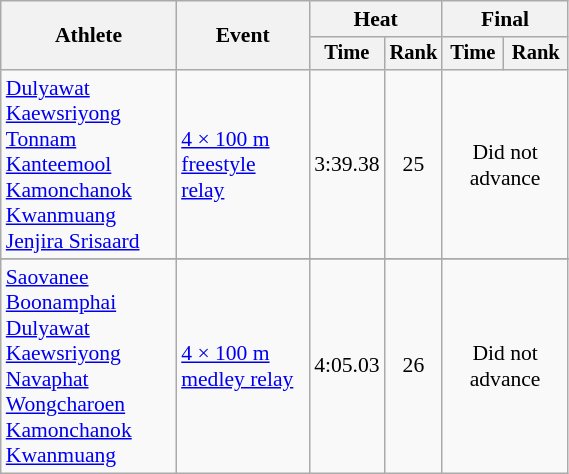<table class="wikitable" style="text-align:center; font-size:90%; width:30%;">
<tr>
<th rowspan="2">Athlete</th>
<th rowspan="2">Event</th>
<th colspan="2">Heat</th>
<th colspan="2">Final</th>
</tr>
<tr style="font-size:95%">
<th>Time</th>
<th>Rank</th>
<th>Time</th>
<th>Rank</th>
</tr>
<tr>
<td align=left><a href='#'>Dulyawat Kaewsriyong</a> <br><a href='#'>Tonnam Kanteemool</a> <br><a href='#'>Kamonchanok Kwanmuang</a> <br><a href='#'>Jenjira Srisaard</a></td>
<td align=left><a href='#'>4 × 100 m freestyle relay</a></td>
<td>3:39.38</td>
<td>25</td>
<td colspan=2>Did not advance</td>
</tr>
<tr>
</tr>
<tr>
<td align=left><a href='#'>Saovanee Boonamphai</a> <br><a href='#'>Dulyawat Kaewsriyong</a> <br><a href='#'>Navaphat Wongcharoen</a> <br><a href='#'>Kamonchanok Kwanmuang</a></td>
<td align=left><a href='#'>4 × 100 m medley relay</a></td>
<td>4:05.03</td>
<td>26</td>
<td colspan="2">Did not advance</td>
</tr>
</table>
